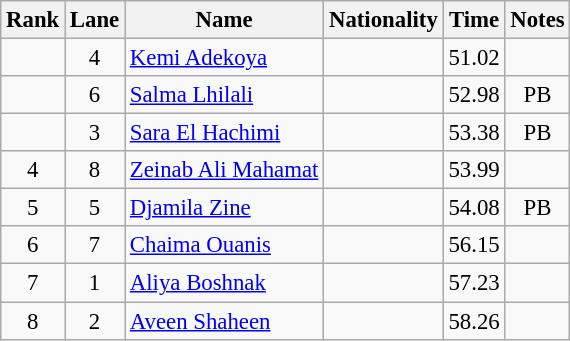<table class="wikitable sortable" style="text-align:center;font-size:95%">
<tr>
<th>Rank</th>
<th>Lane</th>
<th>Name</th>
<th>Nationality</th>
<th>Time</th>
<th>Notes</th>
</tr>
<tr>
<td></td>
<td>4</td>
<td align=left><a href='#'>Kemi Adekoya</a></td>
<td align=left></td>
<td>51.02</td>
<td></td>
</tr>
<tr>
<td></td>
<td>6</td>
<td align=left><a href='#'>Salma Lhilali</a></td>
<td align=left></td>
<td>52.98</td>
<td>PB</td>
</tr>
<tr>
<td></td>
<td>3</td>
<td align=left><a href='#'>Sara El Hachimi</a></td>
<td align=left></td>
<td>53.38</td>
<td>PB</td>
</tr>
<tr>
<td>4</td>
<td>8</td>
<td align=left><a href='#'>Zeinab Ali Mahamat</a></td>
<td align=left></td>
<td>53.99</td>
<td></td>
</tr>
<tr>
<td>5</td>
<td>5</td>
<td align=left><a href='#'>Djamila Zine</a></td>
<td align=left></td>
<td>54.08</td>
<td>PB</td>
</tr>
<tr>
<td>6</td>
<td>7</td>
<td align=left><a href='#'>Chaima Ouanis</a></td>
<td align=left></td>
<td>56.15</td>
<td></td>
</tr>
<tr>
<td>7</td>
<td>1</td>
<td align=left><a href='#'>Aliya Boshnak</a></td>
<td align=left></td>
<td>57.23</td>
<td></td>
</tr>
<tr>
<td>8</td>
<td>2</td>
<td align=left><a href='#'>Aveen Shaheen</a></td>
<td align=left></td>
<td>58.26</td>
<td></td>
</tr>
</table>
